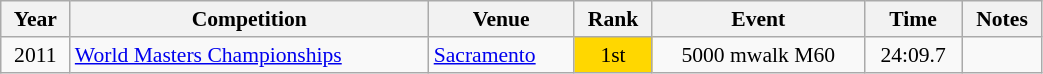<table class="wikitable" width=55% style="font-size:90%; text-align:center;">
<tr>
<th>Year</th>
<th>Competition</th>
<th>Venue</th>
<th>Rank</th>
<th>Event</th>
<th>Time</th>
<th>Notes</th>
</tr>
<tr>
<td>2011</td>
<td align=left><a href='#'>World Masters Championships</a></td>
<td align=left> <a href='#'>Sacramento</a></td>
<td bgcolor=gold>1st</td>
<td>5000 mwalk M60</td>
<td>24:09.7</td>
<td></td>
</tr>
</table>
